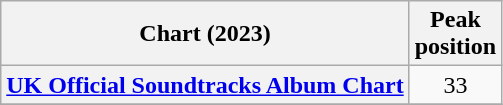<table class="wikitable sortable plainrowheaders">
<tr>
<th>Chart (2023)</th>
<th>Peak<br>position</th>
</tr>
<tr>
<th scope="row"><a href='#'>UK Official Soundtracks Album Chart</a></th>
<td style="text-align:center;">33</td>
</tr>
<tr>
</tr>
</table>
